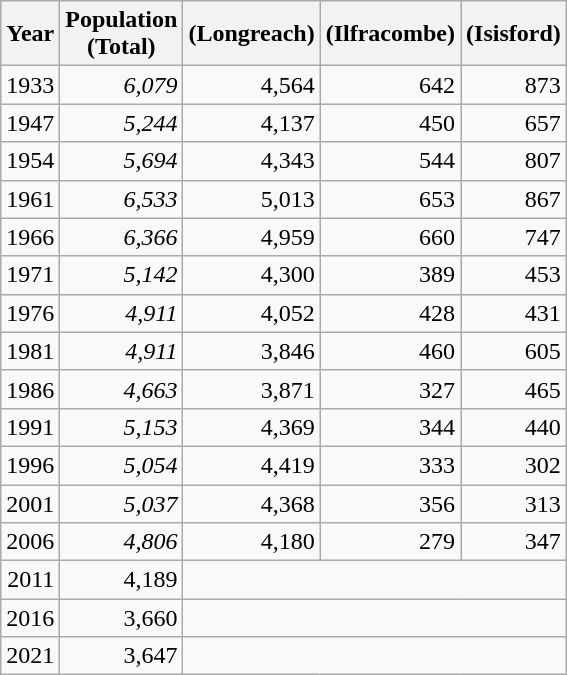<table class="wikitable" style="text-align:right;">
<tr>
<th>Year</th>
<th>Population<br>(Total)</th>
<th>(Longreach)</th>
<th>(Ilfracombe)</th>
<th>(Isisford)</th>
</tr>
<tr>
<td>1933</td>
<td><em>6,079</em></td>
<td>4,564</td>
<td>642</td>
<td>873</td>
</tr>
<tr>
<td>1947</td>
<td><em>5,244</em></td>
<td>4,137</td>
<td>450</td>
<td>657</td>
</tr>
<tr>
<td>1954</td>
<td><em>5,694</em></td>
<td>4,343</td>
<td>544</td>
<td>807</td>
</tr>
<tr>
<td>1961</td>
<td><em>6,533</em></td>
<td>5,013</td>
<td>653</td>
<td>867</td>
</tr>
<tr>
<td>1966</td>
<td><em>6,366</em></td>
<td>4,959</td>
<td>660</td>
<td>747</td>
</tr>
<tr>
<td>1971</td>
<td><em>5,142</em></td>
<td>4,300</td>
<td>389</td>
<td>453</td>
</tr>
<tr>
<td>1976</td>
<td><em>4,911</em></td>
<td>4,052</td>
<td>428</td>
<td>431</td>
</tr>
<tr>
<td>1981</td>
<td><em>4,911</em></td>
<td>3,846</td>
<td>460</td>
<td>605</td>
</tr>
<tr>
<td>1986</td>
<td><em>4,663</em></td>
<td>3,871</td>
<td>327</td>
<td>465</td>
</tr>
<tr>
<td>1991</td>
<td><em>5,153</em></td>
<td>4,369</td>
<td>344</td>
<td>440</td>
</tr>
<tr>
<td>1996</td>
<td><em>5,054</em></td>
<td>4,419</td>
<td>333</td>
<td>302</td>
</tr>
<tr>
<td>2001</td>
<td><em>5,037</em></td>
<td>4,368</td>
<td>356</td>
<td>313</td>
</tr>
<tr>
<td>2006</td>
<td><em>4,806</em></td>
<td>4,180</td>
<td>279</td>
<td>347</td>
</tr>
<tr>
<td>2011</td>
<td>4,189</td>
<td colspan=3 style="text-align: left;"></td>
</tr>
<tr>
<td>2016</td>
<td>3,660</td>
<td colspan=3 style="text-align: left;"></td>
</tr>
<tr>
<td>2021</td>
<td>3,647</td>
<td colspan=3 style="text-align: left;"></td>
</tr>
</table>
